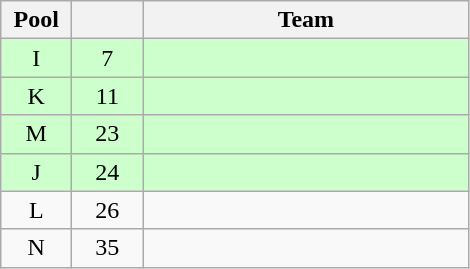<table class="wikitable" style="text-align: center;">
<tr>
<th width=40>Pool</th>
<th width=40></th>
<th width=210>Team</th>
</tr>
<tr bgcolor=#ccffcc>
<td>I</td>
<td>7</td>
<td align=left></td>
</tr>
<tr bgcolor=#ccffcc>
<td>K</td>
<td>11</td>
<td align=left></td>
</tr>
<tr bgcolor=#ccffcc>
<td>M</td>
<td>23</td>
<td align=left></td>
</tr>
<tr bgcolor=#ccffcc>
<td>J</td>
<td>24</td>
<td align=left></td>
</tr>
<tr>
<td>L</td>
<td>26</td>
<td align=left></td>
</tr>
<tr>
<td>N</td>
<td>35</td>
<td align=left></td>
</tr>
</table>
